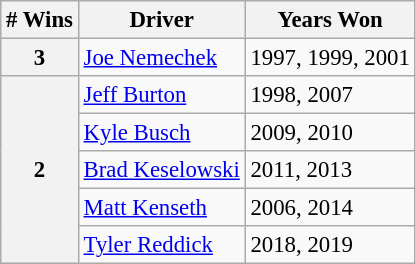<table class="wikitable" style="font-size: 95%;">
<tr>
<th># Wins</th>
<th>Driver</th>
<th>Years Won</th>
</tr>
<tr>
<th>3</th>
<td><a href='#'>Joe Nemechek</a></td>
<td>1997, 1999, 2001</td>
</tr>
<tr>
<th rowspan="5">2</th>
<td><a href='#'>Jeff Burton</a></td>
<td>1998, 2007</td>
</tr>
<tr>
<td><a href='#'>Kyle Busch</a></td>
<td>2009, 2010</td>
</tr>
<tr>
<td><a href='#'>Brad Keselowski</a></td>
<td>2011, 2013</td>
</tr>
<tr>
<td><a href='#'>Matt Kenseth</a></td>
<td>2006, 2014</td>
</tr>
<tr>
<td><a href='#'>Tyler Reddick</a></td>
<td>2018, 2019</td>
</tr>
</table>
